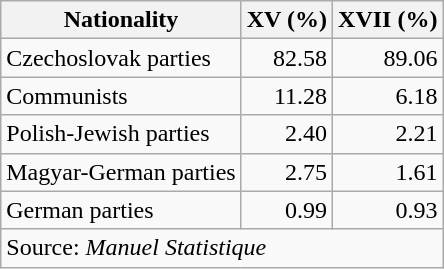<table class=wikitable style=text-align:right>
<tr>
<th>Nationality</th>
<th>XV (%)</th>
<th>XVII (%)</th>
</tr>
<tr>
<td align=left>Czechoslovak parties</td>
<td>82.58</td>
<td>89.06</td>
</tr>
<tr>
<td align=left>Communists</td>
<td>11.28</td>
<td>6.18</td>
</tr>
<tr>
<td align=left>Polish-Jewish parties</td>
<td>2.40</td>
<td>2.21</td>
</tr>
<tr>
<td align=left>Magyar-German parties</td>
<td>2.75</td>
<td>1.61</td>
</tr>
<tr>
<td align=left>German parties</td>
<td>0.99</td>
<td>0.93</td>
</tr>
<tr>
<td align=left colspan=3>Source: <em>Manuel Statistique</em></td>
</tr>
</table>
